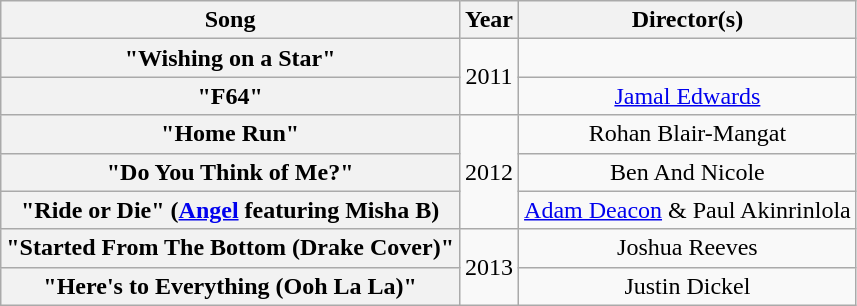<table class="wikitable plainrowheaders" style="text-align:center;">
<tr>
<th scope="col">Song</th>
<th scope="col">Year</th>
<th scope="col">Director(s)</th>
</tr>
<tr>
<th scope="row">"Wishing on a Star"</th>
<td rowspan="2">2011</td>
<td></td>
</tr>
<tr>
<th scope="row">"F64"</th>
<td><a href='#'>Jamal Edwards</a></td>
</tr>
<tr>
<th scope="row">"Home Run"</th>
<td rowspan="3">2012</td>
<td>Rohan Blair-Mangat</td>
</tr>
<tr>
<th scope="row">"Do You Think of Me?"</th>
<td>Ben And Nicole</td>
</tr>
<tr>
<th scope="row">"Ride or Die" <span>(<a href='#'>Angel</a> featuring Misha B)</span></th>
<td><a href='#'>Adam Deacon</a> & Paul Akinrinlola</td>
</tr>
<tr>
<th scope="row">"Started From The Bottom (Drake Cover)"</th>
<td rowspan="2">2013</td>
<td>Joshua Reeves</td>
</tr>
<tr>
<th scope="row">"Here's to Everything (Ooh La La)"</th>
<td>Justin Dickel</td>
</tr>
</table>
